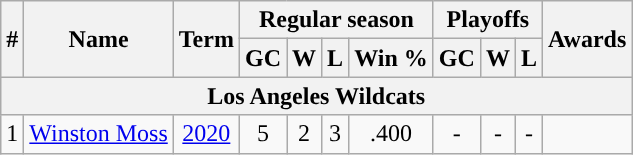<table class="wikitable" style="text-align:center">
<tr>
<th rowspan="2">#</th>
<th rowspan="2">Name</th>
<th rowspan="2">Term</th>
<th colspan="4">Regular season</th>
<th colspan="3">Playoffs</th>
<th rowspan="2">Awards</th>
</tr>
<tr>
<th>GC</th>
<th>W</th>
<th>L</th>
<th>Win %</th>
<th>GC</th>
<th>W</th>
<th>L</th>
</tr>
<tr>
<th colspan="11">Los Angeles Wildcats</th>
</tr>
<tr>
<td>1</td>
<td><a href='#'>Winston Moss</a></td>
<td><a href='#'>2020</a></td>
<td>5</td>
<td>2</td>
<td>3</td>
<td>.400</td>
<td>-</td>
<td>-</td>
<td>-</td>
<td></td>
</tr>
</table>
